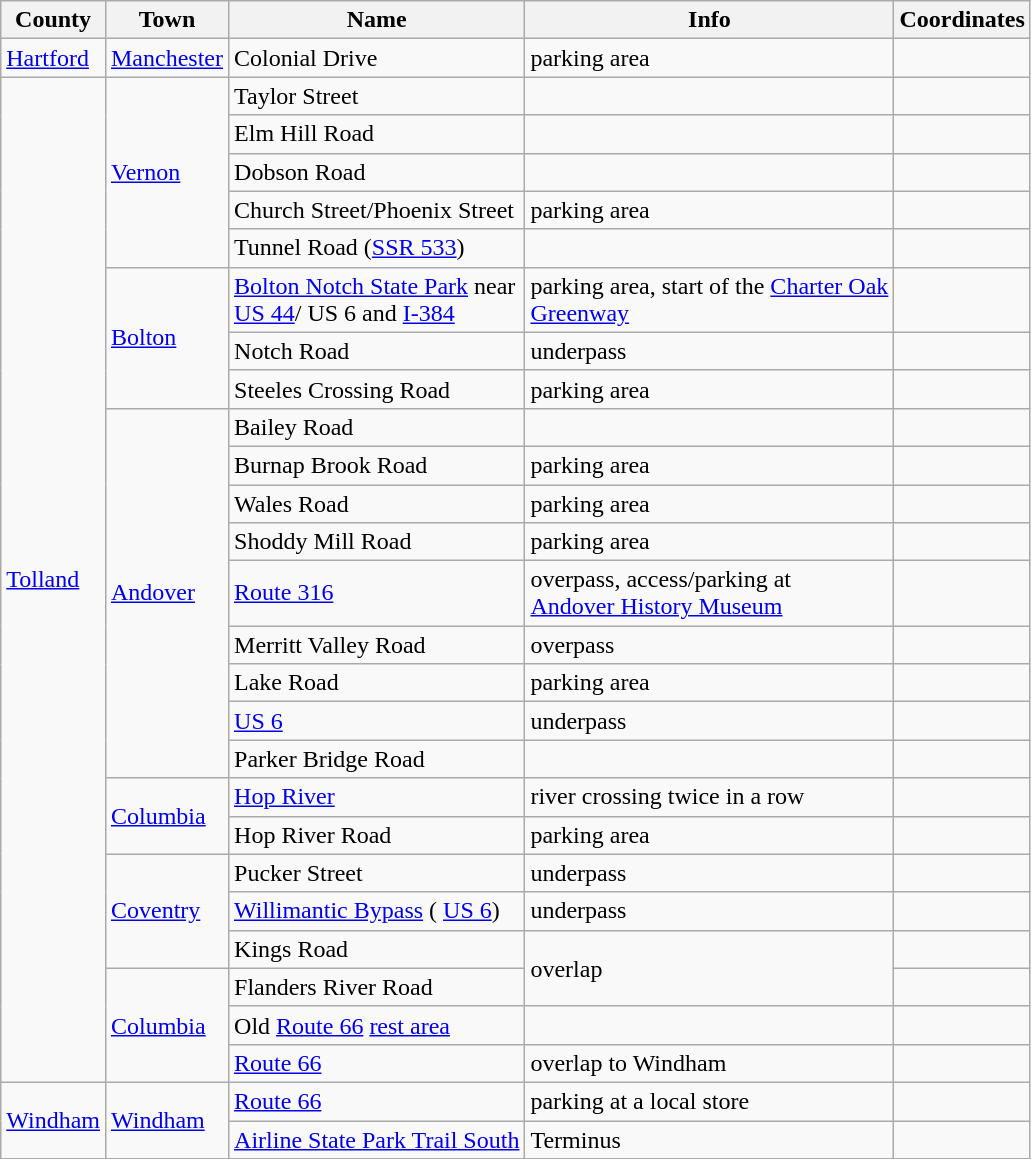<table class="wikitable">
<tr>
<th>County</th>
<th>Town</th>
<th>Name</th>
<th>Info</th>
<th>Coordinates</th>
</tr>
<tr>
<td><a href='#'>Hartford</a></td>
<td><a href='#'>Manchester</a></td>
<td>Colonial Drive</td>
<td>parking area</td>
<td></td>
</tr>
<tr>
<td rowspan="25"><a href='#'>Tolland</a></td>
<td rowspan="5"><a href='#'>Vernon</a></td>
<td>Taylor Street</td>
<td></td>
<td></td>
</tr>
<tr>
<td>Elm Hill Road</td>
<td></td>
<td></td>
</tr>
<tr>
<td>Dobson Road</td>
<td></td>
<td></td>
</tr>
<tr>
<td>Church Street/Phoenix Street</td>
<td>parking area</td>
<td></td>
</tr>
<tr>
<td>Tunnel Road (<a href='#'>SSR 533</a>)</td>
<td></td>
<td></td>
</tr>
<tr>
<td rowspan="3"><a href='#'>Bolton</a></td>
<td><a href='#'>Bolton Notch State Park</a> near<br> <a href='#'>US 44</a>/ US 6 and  <a href='#'>I-384</a></td>
<td>parking area, start of the <a href='#'>Charter Oak</a><br><a href='#'>Greenway</a></td>
<td></td>
</tr>
<tr>
<td>Notch Road</td>
<td>underpass</td>
<td></td>
</tr>
<tr>
<td>Steeles Crossing Road</td>
<td>parking area</td>
<td></td>
</tr>
<tr>
<td rowspan="9"><a href='#'>Andover</a></td>
<td>Bailey Road</td>
<td></td>
<td></td>
</tr>
<tr>
<td>Burnap Brook Road</td>
<td>parking area</td>
<td></td>
</tr>
<tr>
<td>Wales Road</td>
<td>parking area</td>
<td></td>
</tr>
<tr>
<td>Shoddy Mill Road</td>
<td>parking area</td>
<td></td>
</tr>
<tr>
<td> <a href='#'>Route 316</a></td>
<td>overpass, access/parking at<br><a href='#'>Andover History Museum</a></td>
<td></td>
</tr>
<tr>
<td>Merritt Valley Road</td>
<td>overpass</td>
<td></td>
</tr>
<tr>
<td>Lake Road</td>
<td>parking area</td>
<td></td>
</tr>
<tr>
<td> <a href='#'>US 6</a></td>
<td>underpass</td>
<td></td>
</tr>
<tr>
<td>Parker Bridge Road</td>
<td></td>
<td></td>
</tr>
<tr>
<td rowspan="2"><a href='#'>Columbia</a></td>
<td><a href='#'>Hop River</a></td>
<td>river crossing twice in a row</td>
<td></td>
</tr>
<tr>
<td>Hop River Road</td>
<td>parking area</td>
<td></td>
</tr>
<tr>
<td rowspan="3"><a href='#'>Coventry</a></td>
<td>Pucker Street</td>
<td>underpass</td>
<td></td>
</tr>
<tr>
<td><a href='#'>Willimantic Bypass</a> ( <a href='#'>US 6</a>)</td>
<td>underpass</td>
<td></td>
</tr>
<tr>
<td>Kings Road</td>
<td rowspan="2">overlap</td>
<td></td>
</tr>
<tr>
<td rowspan="3"><a href='#'>Columbia</a></td>
<td>Flanders River Road</td>
<td></td>
</tr>
<tr>
<td>Old <a href='#'>Route 66</a> <a href='#'>rest area</a></td>
<td></td>
<td></td>
</tr>
<tr>
<td> <a href='#'>Route 66</a></td>
<td>overlap to Windham</td>
<td></td>
</tr>
<tr>
<td rowspan="2"><a href='#'>Windham</a></td>
<td rowspan="2"><a href='#'>Windham</a></td>
<td> <a href='#'>Route 66</a></td>
<td>parking at a local store</td>
<td></td>
</tr>
<tr>
<td><a href='#'>Airline State Park Trail South</a></td>
<td>Terminus</td>
<td></td>
</tr>
</table>
